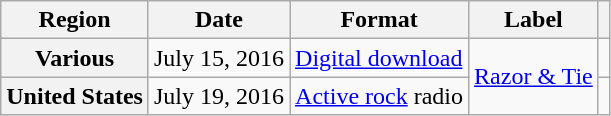<table class="wikitable plainrowheaders">
<tr>
<th scope="col">Region</th>
<th scope="col">Date</th>
<th scope="col">Format</th>
<th scope="col">Label</th>
<th scope="col"></th>
</tr>
<tr>
<th scope="row">Various</th>
<td>July 15, 2016</td>
<td><a href='#'>Digital download</a></td>
<td rowspan="2"><a href='#'>Razor & Tie</a></td>
<td align="center"></td>
</tr>
<tr>
<th scope="row">United States</th>
<td>July 19, 2016</td>
<td><a href='#'>Active rock</a> radio</td>
<td align="center"></td>
</tr>
</table>
